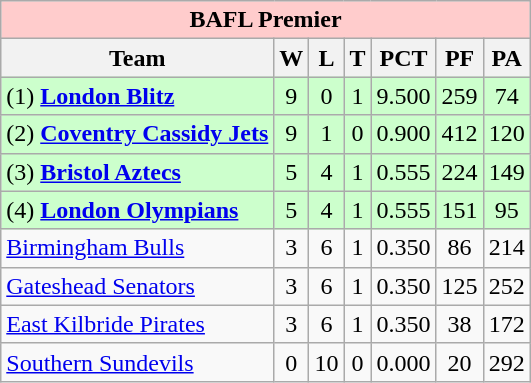<table class="wikitable">
<tr bgcolor="#FFCCCC">
<td colspan="8" align="center"><strong>BAFL Premier</strong></td>
</tr>
<tr bgcolor="#efefef">
<th>Team</th>
<th>W</th>
<th>L</th>
<th>T</th>
<th>PCT</th>
<th>PF</th>
<th>PA</th>
</tr>
<tr align="center" bgcolor="#ccffcc">
<td align="left">(1) <strong><a href='#'>London Blitz</a></strong></td>
<td>9</td>
<td>0</td>
<td>1</td>
<td>9.500</td>
<td>259</td>
<td>74</td>
</tr>
<tr align="center" bgcolor="#ccffcc">
<td align="left">(2) <strong><a href='#'>Coventry Cassidy Jets</a></strong></td>
<td>9</td>
<td>1</td>
<td>0</td>
<td>0.900</td>
<td>412</td>
<td>120</td>
</tr>
<tr align="center" bgcolor="#ccffcc">
<td align="left">(3) <strong><a href='#'>Bristol Aztecs</a></strong></td>
<td>5</td>
<td>4</td>
<td>1</td>
<td>0.555</td>
<td>224</td>
<td>149</td>
</tr>
<tr align="center" bgcolor="#ccffcc">
<td align="left">(4) <strong><a href='#'>London Olympians</a></strong></td>
<td>5</td>
<td>4</td>
<td>1</td>
<td>0.555</td>
<td>151</td>
<td>95</td>
</tr>
<tr align="center">
<td align="left"><a href='#'>Birmingham Bulls</a></td>
<td>3</td>
<td>6</td>
<td>1</td>
<td>0.350</td>
<td>86</td>
<td>214</td>
</tr>
<tr align="center">
<td align="left"><a href='#'>Gateshead Senators</a></td>
<td>3</td>
<td>6</td>
<td>1</td>
<td>0.350</td>
<td>125</td>
<td>252</td>
</tr>
<tr align="center">
<td align="left"><a href='#'>East Kilbride Pirates</a></td>
<td>3</td>
<td>6</td>
<td>1</td>
<td>0.350</td>
<td>38</td>
<td>172</td>
</tr>
<tr align="center">
<td align="left"><a href='#'>Southern Sundevils</a></td>
<td>0</td>
<td>10</td>
<td>0</td>
<td>0.000</td>
<td>20</td>
<td>292</td>
</tr>
</table>
